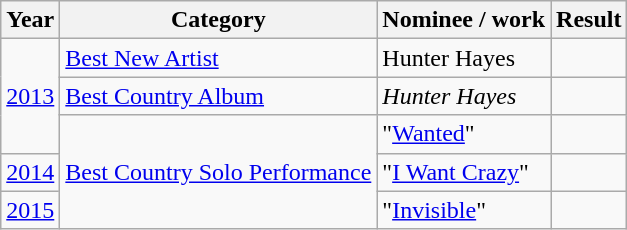<table class="wikitable">
<tr>
<th>Year</th>
<th>Category</th>
<th>Nominee / work</th>
<th>Result</th>
</tr>
<tr>
<td rowspan="3"><a href='#'>2013</a></td>
<td><a href='#'>Best New Artist</a></td>
<td>Hunter Hayes</td>
<td></td>
</tr>
<tr>
<td><a href='#'>Best Country Album</a></td>
<td><em>Hunter Hayes</em></td>
<td></td>
</tr>
<tr>
<td rowspan="3"><a href='#'>Best Country Solo Performance</a></td>
<td>"<a href='#'>Wanted</a>"</td>
<td></td>
</tr>
<tr>
<td><a href='#'>2014</a></td>
<td>"<a href='#'>I Want Crazy</a>"</td>
<td></td>
</tr>
<tr>
<td><a href='#'>2015</a></td>
<td>"<a href='#'>Invisible</a>"</td>
<td></td>
</tr>
</table>
